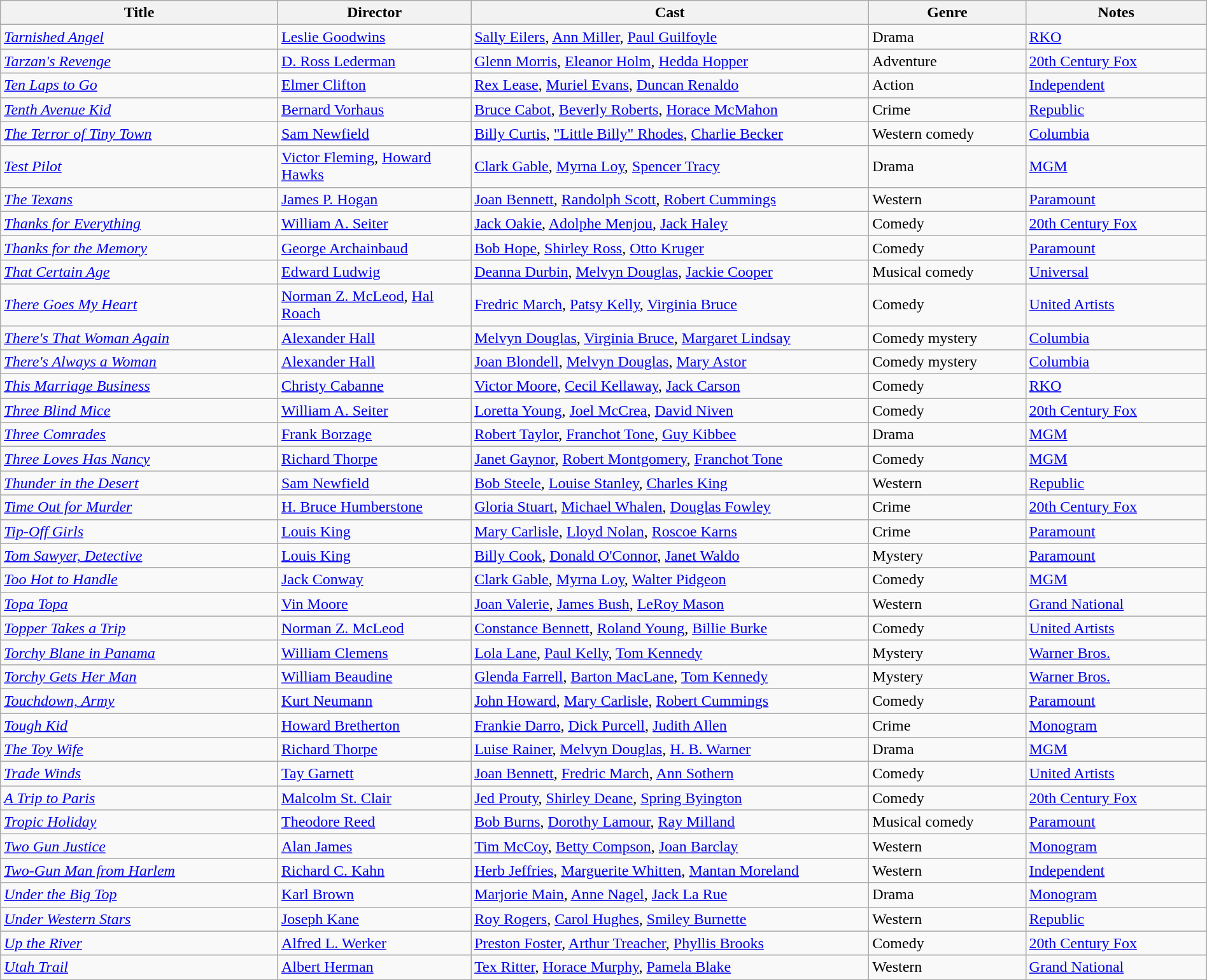<table class="wikitable" style="width:100%;">
<tr>
<th style="width:23%;">Title</th>
<th style="width:16%;">Director</th>
<th style="width:33%;">Cast</th>
<th style="width:13%;">Genre</th>
<th style="width:15%;">Notes</th>
</tr>
<tr>
<td><em><a href='#'>Tarnished Angel</a></em></td>
<td><a href='#'>Leslie Goodwins</a></td>
<td><a href='#'>Sally Eilers</a>, <a href='#'>Ann Miller</a>, <a href='#'>Paul Guilfoyle</a></td>
<td>Drama</td>
<td><a href='#'>RKO</a></td>
</tr>
<tr>
<td><em><a href='#'>Tarzan's Revenge</a></em></td>
<td><a href='#'>D. Ross Lederman</a></td>
<td><a href='#'>Glenn Morris</a>, <a href='#'>Eleanor Holm</a>, <a href='#'>Hedda Hopper</a></td>
<td>Adventure</td>
<td><a href='#'>20th Century Fox</a></td>
</tr>
<tr>
<td><em><a href='#'>Ten Laps to Go</a></em></td>
<td><a href='#'>Elmer Clifton</a></td>
<td><a href='#'>Rex Lease</a>, <a href='#'>Muriel Evans</a>, <a href='#'>Duncan Renaldo</a></td>
<td>Action</td>
<td><a href='#'>Independent</a></td>
</tr>
<tr>
<td><em><a href='#'>Tenth Avenue Kid</a></em></td>
<td><a href='#'>Bernard Vorhaus</a></td>
<td><a href='#'>Bruce Cabot</a>, <a href='#'>Beverly Roberts</a>, <a href='#'>Horace McMahon</a></td>
<td>Crime</td>
<td><a href='#'>Republic</a></td>
</tr>
<tr>
<td><em><a href='#'>The Terror of Tiny Town</a></em></td>
<td><a href='#'>Sam Newfield</a></td>
<td><a href='#'>Billy Curtis</a>, <a href='#'>"Little Billy" Rhodes</a>, <a href='#'>Charlie Becker</a></td>
<td>Western comedy</td>
<td><a href='#'>Columbia</a></td>
</tr>
<tr>
<td><em><a href='#'>Test Pilot</a></em></td>
<td><a href='#'>Victor Fleming</a>, <a href='#'>Howard Hawks</a></td>
<td><a href='#'>Clark Gable</a>, <a href='#'>Myrna Loy</a>, <a href='#'>Spencer Tracy</a></td>
<td>Drama</td>
<td><a href='#'>MGM</a></td>
</tr>
<tr>
<td><em><a href='#'>The Texans</a></em></td>
<td><a href='#'>James P. Hogan</a></td>
<td><a href='#'>Joan Bennett</a>, <a href='#'>Randolph Scott</a>, <a href='#'>Robert Cummings</a></td>
<td>Western</td>
<td><a href='#'>Paramount</a></td>
</tr>
<tr>
<td><em><a href='#'>Thanks for Everything</a></em></td>
<td><a href='#'>William A. Seiter</a></td>
<td><a href='#'>Jack Oakie</a>, <a href='#'>Adolphe Menjou</a>, <a href='#'>Jack Haley</a></td>
<td>Comedy</td>
<td><a href='#'>20th Century Fox</a></td>
</tr>
<tr>
<td><em><a href='#'>Thanks for the Memory</a></em></td>
<td><a href='#'>George Archainbaud</a></td>
<td><a href='#'>Bob Hope</a>, <a href='#'>Shirley Ross</a>, <a href='#'>Otto Kruger</a></td>
<td>Comedy</td>
<td><a href='#'>Paramount</a></td>
</tr>
<tr>
<td><em><a href='#'>That Certain Age</a></em></td>
<td><a href='#'>Edward Ludwig</a></td>
<td><a href='#'>Deanna Durbin</a>, <a href='#'>Melvyn Douglas</a>, <a href='#'>Jackie Cooper</a></td>
<td>Musical comedy</td>
<td><a href='#'>Universal</a></td>
</tr>
<tr>
<td><em><a href='#'>There Goes My Heart</a></em></td>
<td><a href='#'>Norman Z. McLeod</a>, <a href='#'>Hal Roach</a></td>
<td><a href='#'>Fredric March</a>, <a href='#'>Patsy Kelly</a>, <a href='#'>Virginia Bruce</a></td>
<td>Comedy</td>
<td><a href='#'>United Artists</a></td>
</tr>
<tr>
<td><em><a href='#'>There's That Woman Again</a></em></td>
<td><a href='#'>Alexander Hall</a></td>
<td><a href='#'>Melvyn Douglas</a>, <a href='#'>Virginia Bruce</a>, <a href='#'>Margaret Lindsay</a></td>
<td>Comedy mystery</td>
<td><a href='#'>Columbia</a></td>
</tr>
<tr>
<td><em><a href='#'>There's Always a Woman</a></em></td>
<td><a href='#'>Alexander Hall</a></td>
<td><a href='#'>Joan Blondell</a>, <a href='#'>Melvyn Douglas</a>, <a href='#'>Mary Astor</a></td>
<td>Comedy mystery</td>
<td><a href='#'>Columbia</a></td>
</tr>
<tr>
<td><em><a href='#'>This Marriage Business</a></em></td>
<td><a href='#'>Christy Cabanne</a></td>
<td><a href='#'>Victor Moore</a>, <a href='#'>Cecil Kellaway</a>, <a href='#'>Jack Carson</a></td>
<td>Comedy</td>
<td><a href='#'>RKO</a></td>
</tr>
<tr>
<td><em><a href='#'>Three Blind Mice</a></em></td>
<td><a href='#'>William A. Seiter</a></td>
<td><a href='#'>Loretta Young</a>, <a href='#'>Joel McCrea</a>, <a href='#'>David Niven</a></td>
<td>Comedy</td>
<td><a href='#'>20th Century Fox</a></td>
</tr>
<tr>
<td><em><a href='#'>Three Comrades</a></em></td>
<td><a href='#'>Frank Borzage</a></td>
<td><a href='#'>Robert Taylor</a>, <a href='#'>Franchot Tone</a>, <a href='#'>Guy Kibbee</a></td>
<td>Drama</td>
<td><a href='#'>MGM</a></td>
</tr>
<tr>
<td><em><a href='#'>Three Loves Has Nancy</a></em></td>
<td><a href='#'>Richard Thorpe</a></td>
<td><a href='#'>Janet Gaynor</a>, <a href='#'>Robert Montgomery</a>, <a href='#'>Franchot Tone</a></td>
<td>Comedy</td>
<td><a href='#'>MGM</a></td>
</tr>
<tr>
<td><em><a href='#'>Thunder in the Desert</a></em></td>
<td><a href='#'>Sam Newfield</a></td>
<td><a href='#'>Bob Steele</a>, <a href='#'>Louise Stanley</a>, <a href='#'>Charles King</a></td>
<td>Western</td>
<td><a href='#'>Republic</a></td>
</tr>
<tr>
<td><em><a href='#'>Time Out for Murder</a></em></td>
<td><a href='#'>H. Bruce Humberstone</a></td>
<td><a href='#'>Gloria Stuart</a>, <a href='#'>Michael Whalen</a>, <a href='#'>Douglas Fowley</a></td>
<td>Crime</td>
<td><a href='#'>20th Century Fox</a></td>
</tr>
<tr>
<td><em><a href='#'>Tip-Off Girls</a></em></td>
<td><a href='#'>Louis King</a></td>
<td><a href='#'>Mary Carlisle</a>, <a href='#'>Lloyd Nolan</a>, <a href='#'>Roscoe Karns</a></td>
<td>Crime</td>
<td><a href='#'>Paramount</a></td>
</tr>
<tr>
<td><em><a href='#'>Tom Sawyer, Detective</a></em></td>
<td><a href='#'>Louis King</a></td>
<td><a href='#'>Billy Cook</a>, <a href='#'>Donald O'Connor</a>, <a href='#'>Janet Waldo</a></td>
<td>Mystery</td>
<td><a href='#'>Paramount</a></td>
</tr>
<tr>
<td><em><a href='#'>Too Hot to Handle</a></em></td>
<td><a href='#'>Jack Conway</a></td>
<td><a href='#'>Clark Gable</a>, <a href='#'>Myrna Loy</a>, <a href='#'>Walter Pidgeon</a></td>
<td>Comedy</td>
<td><a href='#'>MGM</a></td>
</tr>
<tr>
<td><em><a href='#'>Topa Topa</a></em></td>
<td><a href='#'>Vin Moore</a></td>
<td><a href='#'>Joan Valerie</a>, <a href='#'>James Bush</a>, <a href='#'>LeRoy Mason</a></td>
<td>Western</td>
<td><a href='#'>Grand National</a></td>
</tr>
<tr>
<td><em><a href='#'>Topper Takes a Trip</a></em></td>
<td><a href='#'>Norman Z. McLeod</a></td>
<td><a href='#'>Constance Bennett</a>, <a href='#'>Roland Young</a>, <a href='#'>Billie Burke</a></td>
<td>Comedy</td>
<td><a href='#'>United Artists</a></td>
</tr>
<tr>
<td><em><a href='#'>Torchy Blane in Panama</a></em></td>
<td><a href='#'>William Clemens</a></td>
<td><a href='#'>Lola Lane</a>, <a href='#'>Paul Kelly</a>, <a href='#'>Tom Kennedy</a></td>
<td>Mystery</td>
<td><a href='#'>Warner Bros.</a></td>
</tr>
<tr>
<td><em><a href='#'>Torchy Gets Her Man</a></em></td>
<td><a href='#'>William Beaudine</a></td>
<td><a href='#'>Glenda Farrell</a>, <a href='#'>Barton MacLane</a>, <a href='#'>Tom Kennedy</a></td>
<td>Mystery</td>
<td><a href='#'>Warner Bros.</a></td>
</tr>
<tr>
<td><em><a href='#'>Touchdown, Army</a></em></td>
<td><a href='#'>Kurt Neumann</a></td>
<td><a href='#'>John Howard</a>, <a href='#'>Mary Carlisle</a>, <a href='#'>Robert Cummings</a></td>
<td>Comedy</td>
<td><a href='#'>Paramount</a></td>
</tr>
<tr>
<td><em><a href='#'>Tough Kid</a></em></td>
<td><a href='#'>Howard Bretherton</a></td>
<td><a href='#'>Frankie Darro</a>, <a href='#'>Dick Purcell</a>, <a href='#'>Judith Allen</a></td>
<td>Crime</td>
<td><a href='#'>Monogram</a></td>
</tr>
<tr>
<td><em><a href='#'>The Toy Wife</a></em></td>
<td><a href='#'>Richard Thorpe</a></td>
<td><a href='#'>Luise Rainer</a>, <a href='#'>Melvyn Douglas</a>, <a href='#'>H. B. Warner</a></td>
<td>Drama</td>
<td><a href='#'>MGM</a></td>
</tr>
<tr>
<td><em><a href='#'>Trade Winds</a></em></td>
<td><a href='#'>Tay Garnett</a></td>
<td><a href='#'>Joan Bennett</a>, <a href='#'>Fredric March</a>, <a href='#'>Ann Sothern</a></td>
<td>Comedy</td>
<td><a href='#'>United Artists</a></td>
</tr>
<tr>
<td><em><a href='#'>A Trip to Paris</a></em></td>
<td><a href='#'>Malcolm St. Clair</a></td>
<td><a href='#'>Jed Prouty</a>, <a href='#'>Shirley Deane</a>, <a href='#'>Spring Byington</a></td>
<td>Comedy</td>
<td><a href='#'>20th Century Fox</a></td>
</tr>
<tr>
<td><em><a href='#'>Tropic Holiday</a></em></td>
<td><a href='#'>Theodore Reed</a></td>
<td><a href='#'>Bob Burns</a>, <a href='#'>Dorothy Lamour</a>, <a href='#'>Ray Milland</a></td>
<td>Musical comedy</td>
<td><a href='#'>Paramount</a></td>
</tr>
<tr>
<td><em><a href='#'>Two Gun Justice</a></em></td>
<td><a href='#'>Alan James</a></td>
<td><a href='#'>Tim McCoy</a>, <a href='#'>Betty Compson</a>, <a href='#'>Joan Barclay</a></td>
<td>Western</td>
<td><a href='#'>Monogram</a></td>
</tr>
<tr>
<td><em><a href='#'>Two-Gun Man from Harlem</a></em></td>
<td><a href='#'>Richard C. Kahn</a></td>
<td><a href='#'>Herb Jeffries</a>, <a href='#'>Marguerite Whitten</a>, <a href='#'>Mantan Moreland</a></td>
<td>Western</td>
<td><a href='#'>Independent</a></td>
</tr>
<tr>
<td><em><a href='#'>Under the Big Top</a></em></td>
<td><a href='#'>Karl Brown</a></td>
<td><a href='#'>Marjorie Main</a>, <a href='#'>Anne Nagel</a>, <a href='#'>Jack La Rue</a></td>
<td>Drama</td>
<td><a href='#'>Monogram</a></td>
</tr>
<tr>
<td><em><a href='#'>Under Western Stars</a></em></td>
<td><a href='#'>Joseph Kane</a></td>
<td><a href='#'>Roy Rogers</a>, <a href='#'>Carol Hughes</a>, <a href='#'>Smiley Burnette</a></td>
<td>Western</td>
<td><a href='#'>Republic</a></td>
</tr>
<tr>
<td><em><a href='#'>Up the River</a></em></td>
<td><a href='#'>Alfred L. Werker</a></td>
<td><a href='#'>Preston Foster</a>, <a href='#'>Arthur Treacher</a>, <a href='#'>Phyllis Brooks</a></td>
<td>Comedy</td>
<td><a href='#'>20th Century Fox</a></td>
</tr>
<tr>
<td><em><a href='#'>Utah Trail</a></em></td>
<td><a href='#'>Albert Herman</a></td>
<td><a href='#'>Tex Ritter</a>, <a href='#'>Horace Murphy</a>, <a href='#'>Pamela Blake</a></td>
<td>Western</td>
<td><a href='#'>Grand National</a></td>
</tr>
</table>
